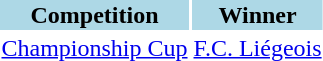<table>
<tr style="background:lightblue;">
<th>Competition</th>
<th>Winner</th>
</tr>
<tr>
<td><a href='#'>Championship Cup</a></td>
<td><a href='#'>F.C. Liégeois</a></td>
</tr>
</table>
